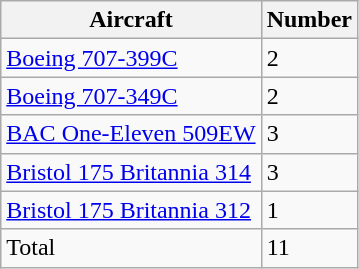<table class="wikitable">
<tr>
<th>Aircraft</th>
<th>Number</th>
</tr>
<tr>
<td><a href='#'>Boeing 707-399C</a></td>
<td>2</td>
</tr>
<tr>
<td><a href='#'>Boeing 707-349C</a></td>
<td>2</td>
</tr>
<tr>
<td><a href='#'>BAC One-Eleven 509EW</a></td>
<td>3</td>
</tr>
<tr>
<td><a href='#'>Bristol 175 Britannia 314</a></td>
<td>3</td>
</tr>
<tr>
<td><a href='#'>Bristol 175 Britannia 312</a></td>
<td>1</td>
</tr>
<tr>
<td>Total</td>
<td>11</td>
</tr>
</table>
